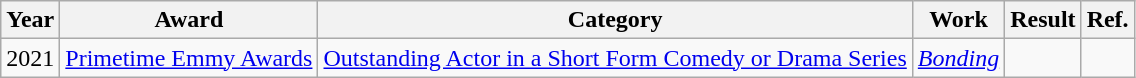<table class="wikitable">
<tr>
<th>Year</th>
<th>Award</th>
<th>Category</th>
<th>Work</th>
<th>Result</th>
<th>Ref.</th>
</tr>
<tr>
<td>2021</td>
<td><a href='#'>Primetime Emmy Awards</a></td>
<td><a href='#'>Outstanding Actor in a Short Form Comedy or Drama Series</a></td>
<td><a href='#'><em>Bonding</em></a></td>
<td></td>
<td></td>
</tr>
</table>
